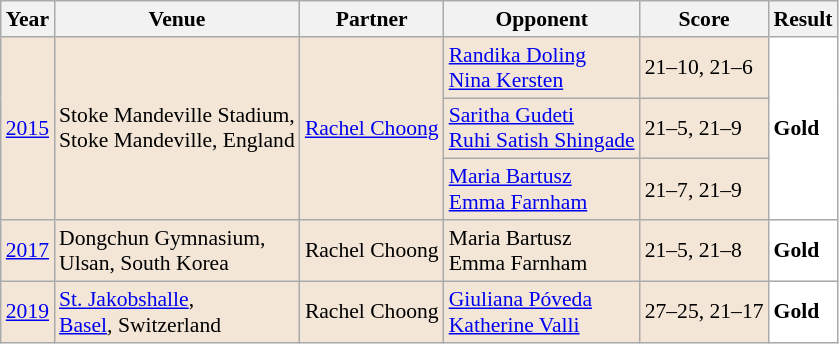<table class="sortable wikitable" style="font-size: 90%;">
<tr>
<th>Year</th>
<th>Venue</th>
<th>Partner</th>
<th>Opponent</th>
<th>Score</th>
<th>Result</th>
</tr>
<tr style="background:#F3E6D7">
<td rowspan="3" align="center"><a href='#'>2015</a></td>
<td rowspan="3" align="left">Stoke Mandeville Stadium,<br>Stoke Mandeville, England</td>
<td rowspan="3" align="left"> <a href='#'>Rachel Choong</a></td>
<td align="left"> <a href='#'>Randika Doling</a><br> <a href='#'>Nina Kersten</a></td>
<td align="left">21–10, 21–6</td>
<td rowspan="3" style="text-align:left; background:white"> <strong>Gold</strong></td>
</tr>
<tr style="background:#F3E6D7">
<td align="left"> <a href='#'>Saritha Gudeti</a><br> <a href='#'>Ruhi Satish Shingade</a></td>
<td align="left">21–5, 21–9</td>
</tr>
<tr style="background:#F3E6D7">
<td align="left"> <a href='#'>Maria Bartusz</a><br> <a href='#'>Emma Farnham</a></td>
<td align="left">21–7, 21–9</td>
</tr>
<tr style="background:#F3E6D7">
<td align="center"><a href='#'>2017</a></td>
<td align="left">Dongchun Gymnasium,<br>Ulsan, South Korea</td>
<td align="left"> Rachel Choong</td>
<td align="left"> Maria Bartusz<br> Emma Farnham</td>
<td align="left">21–5, 21–8</td>
<td style="text-align:left; background:white"> <strong>Gold</strong></td>
</tr>
<tr style="background:#F3E6D7">
<td align="center"><a href='#'>2019</a></td>
<td align="left"><a href='#'>St. Jakobshalle</a>,<br><a href='#'>Basel</a>, Switzerland</td>
<td align="left"> Rachel Choong</td>
<td align="left"> <a href='#'>Giuliana Póveda</a><br> <a href='#'>Katherine Valli</a></td>
<td align="left">27–25, 21–17</td>
<td style="text-align:left; background:white"> <strong>Gold</strong></td>
</tr>
</table>
